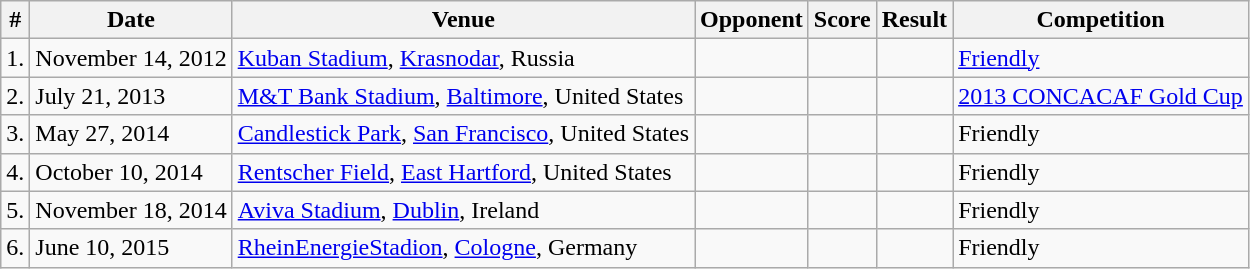<table class="wikitable">
<tr>
<th>#</th>
<th>Date</th>
<th>Venue</th>
<th>Opponent</th>
<th>Score</th>
<th>Result</th>
<th>Competition</th>
</tr>
<tr>
<td>1.</td>
<td>November 14, 2012</td>
<td><a href='#'>Kuban Stadium</a>, <a href='#'>Krasnodar</a>, Russia</td>
<td></td>
<td></td>
<td></td>
<td><a href='#'>Friendly</a></td>
</tr>
<tr>
<td>2.</td>
<td>July 21, 2013</td>
<td><a href='#'>M&T Bank Stadium</a>, <a href='#'>Baltimore</a>, United States</td>
<td></td>
<td></td>
<td></td>
<td><a href='#'>2013 CONCACAF Gold Cup</a></td>
</tr>
<tr>
<td>3.</td>
<td>May 27, 2014</td>
<td><a href='#'>Candlestick Park</a>, <a href='#'>San Francisco</a>, United States</td>
<td></td>
<td></td>
<td></td>
<td>Friendly</td>
</tr>
<tr>
<td>4.</td>
<td>October 10, 2014</td>
<td><a href='#'>Rentscher Field</a>, <a href='#'>East Hartford</a>, United States</td>
<td></td>
<td></td>
<td></td>
<td>Friendly</td>
</tr>
<tr>
<td>5.</td>
<td>November 18, 2014</td>
<td><a href='#'>Aviva Stadium</a>, <a href='#'>Dublin</a>, Ireland</td>
<td></td>
<td></td>
<td></td>
<td>Friendly</td>
</tr>
<tr>
<td>6.</td>
<td>June 10, 2015</td>
<td><a href='#'>RheinEnergieStadion</a>, <a href='#'>Cologne</a>, Germany</td>
<td></td>
<td></td>
<td></td>
<td>Friendly</td>
</tr>
</table>
